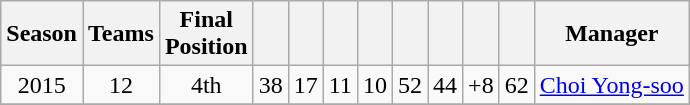<table class="wikitable" style="text-align:center">
<tr>
<th>Season</th>
<th>Teams</th>
<th>Final<br>Position</th>
<th></th>
<th></th>
<th></th>
<th></th>
<th></th>
<th></th>
<th></th>
<th></th>
<th>Manager</th>
</tr>
<tr>
<td>2015</td>
<td>12</td>
<td>4th</td>
<td>38</td>
<td>17</td>
<td>11</td>
<td>10</td>
<td>52</td>
<td>44</td>
<td align=right>+8</td>
<td>62</td>
<td align=left> <a href='#'>Choi Yong-soo</a></td>
</tr>
<tr>
</tr>
</table>
